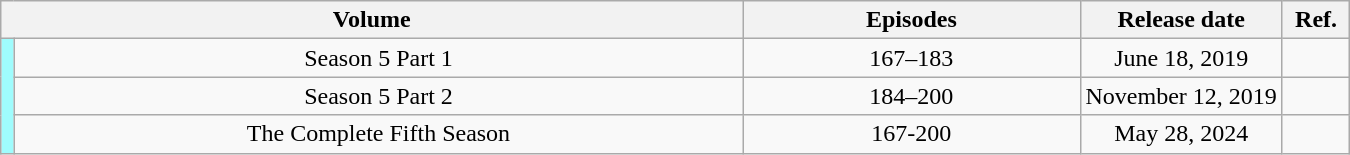<table class="wikitable" style="text-align: center;">
<tr>
<th colspan="2">Volume</th>
<th width="25%">Episodes</th>
<th width="15%">Release date</th>
<th width="5%">Ref.</th>
</tr>
<tr>
<td rowspan="3" width="1%" style="background: #9FFCFD;"></td>
<td>Season 5 Part 1</td>
<td>167–183</td>
<td>June 18, 2019</td>
<td></td>
</tr>
<tr>
<td>Season 5 Part 2</td>
<td>184–200</td>
<td>November 12, 2019</td>
<td></td>
</tr>
<tr>
<td>The Complete Fifth Season</td>
<td>167-200</td>
<td>May 28, 2024</td>
<td></td>
</tr>
</table>
